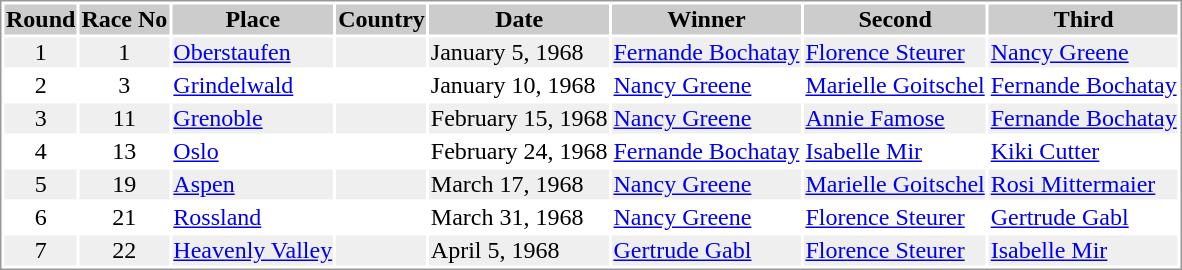<table border="0" style="border: 1px solid #999; background-color:#FFFFFF; text-align:center">
<tr align="center" bgcolor="#CCCCCC">
<th>Round</th>
<th>Race No</th>
<th>Place</th>
<th>Country</th>
<th>Date</th>
<th>Winner</th>
<th>Second</th>
<th>Third</th>
</tr>
<tr bgcolor="#EFEFEF">
<td>1</td>
<td>1</td>
<td align="left"><a href='#'>Oberstaufen</a></td>
<td align="left"></td>
<td align="left">January 5, 1968</td>
<td align="left"> <a href='#'>Fernande Bochatay</a></td>
<td align="left"> <a href='#'>Florence Steurer</a></td>
<td align="left"> <a href='#'>Nancy Greene</a></td>
</tr>
<tr>
<td>2</td>
<td>3</td>
<td align="left"><a href='#'>Grindelwald</a></td>
<td align="left"></td>
<td align="left">January 10, 1968</td>
<td align="left"> <a href='#'>Nancy Greene</a></td>
<td align="left"> <a href='#'>Marielle Goitschel</a></td>
<td align="left"> <a href='#'>Fernande Bochatay</a></td>
</tr>
<tr bgcolor="#EFEFEF">
<td>3</td>
<td>11</td>
<td align="left"><a href='#'>Grenoble</a></td>
<td align="left"></td>
<td align="left">February 15, 1968</td>
<td align="left"> <a href='#'>Nancy Greene</a></td>
<td align="left"> <a href='#'>Annie Famose</a></td>
<td align="left"> <a href='#'>Fernande Bochatay</a></td>
</tr>
<tr>
<td>4</td>
<td>13</td>
<td align="left"><a href='#'>Oslo</a></td>
<td align="left"></td>
<td align="left">February 24, 1968</td>
<td align="left"> <a href='#'>Fernande Bochatay</a></td>
<td align="left"> <a href='#'>Isabelle Mir</a></td>
<td align="left"> <a href='#'>Kiki Cutter</a></td>
</tr>
<tr bgcolor="#EFEFEF">
<td>5</td>
<td>19</td>
<td align="left"><a href='#'>Aspen</a></td>
<td align="left"></td>
<td align="left">March 17, 1968</td>
<td align="left"> <a href='#'>Nancy Greene</a></td>
<td align="left"> <a href='#'>Marielle Goitschel</a></td>
<td align="left"> <a href='#'>Rosi Mittermaier</a></td>
</tr>
<tr>
<td>6</td>
<td>21</td>
<td align="left"><a href='#'>Rossland</a></td>
<td align="left"></td>
<td align="left">March 31, 1968</td>
<td align="left"> <a href='#'>Nancy Greene</a></td>
<td align="left"> <a href='#'>Florence Steurer</a></td>
<td align="left"> <a href='#'>Gertrude Gabl</a></td>
</tr>
<tr bgcolor="#EFEFEF">
<td>7</td>
<td>22</td>
<td align="left"><a href='#'>Heavenly Valley</a></td>
<td align="left"></td>
<td align="left">April 5, 1968</td>
<td align="left"> <a href='#'>Gertrude Gabl</a></td>
<td align="left"> <a href='#'>Florence Steurer</a></td>
<td align="left"> <a href='#'>Isabelle Mir</a></td>
</tr>
</table>
